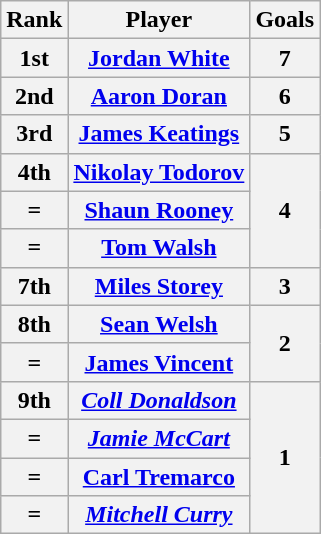<table class="wikitable">
<tr>
<th>Rank</th>
<th>Player</th>
<th>Goals</th>
</tr>
<tr>
<th>1st</th>
<th> <a href='#'>Jordan White</a></th>
<th>7</th>
</tr>
<tr>
<th>2nd</th>
<th> <a href='#'>Aaron Doran</a></th>
<th>6</th>
</tr>
<tr>
<th>3rd</th>
<th> <a href='#'>James Keatings</a></th>
<th>5</th>
</tr>
<tr>
<th>4th</th>
<th> <a href='#'>Nikolay Todorov</a></th>
<th rowspan="3">4</th>
</tr>
<tr>
<th>=</th>
<th> <a href='#'>Shaun Rooney</a></th>
</tr>
<tr>
<th>=</th>
<th> <a href='#'>Tom Walsh</a></th>
</tr>
<tr>
<th>7th</th>
<th> <a href='#'>Miles Storey</a></th>
<th>3</th>
</tr>
<tr>
<th>8th</th>
<th> <a href='#'>Sean Welsh</a></th>
<th rowspan="2">2</th>
</tr>
<tr>
<th>=</th>
<th> <a href='#'>James Vincent</a></th>
</tr>
<tr>
<th>9th</th>
<th> <em><a href='#'>Coll Donaldson</a></em></th>
<th rowspan="4">1</th>
</tr>
<tr>
<th>=</th>
<th> <em><a href='#'>Jamie McCart</a></em></th>
</tr>
<tr>
<th>=</th>
<th> <a href='#'>Carl Tremarco</a></th>
</tr>
<tr>
<th>=</th>
<th> <em><a href='#'>Mitchell Curry</a></em></th>
</tr>
</table>
